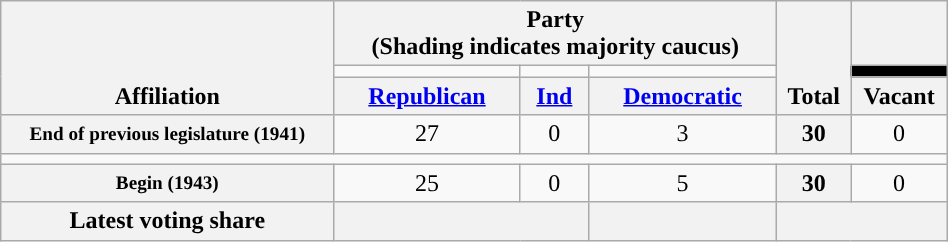<table class=wikitable style="text-align:center; width:50%">
<tr style="vertical-align:bottom;">
<th rowspan=3>Affiliation</th>
<th colspan=3>Party <div>(Shading indicates majority caucus)</div></th>
<th rowspan=3>Total</th>
<th></th>
</tr>
<tr style="height:5px">
<td style="background-color:"></td>
<td style="background-color:"></td>
<td style="background-color:"></td>
<td style="background-color:black"></td>
</tr>
<tr>
<th><a href='#'>Republican</a></th>
<th><a href='#'>Ind</a></th>
<th><a href='#'>Democratic</a></th>
<th>Vacant</th>
</tr>
<tr>
<th nowrap style="font-size:80%">End of previous legislature (1941)</th>
<td>27</td>
<td>0</td>
<td>3</td>
<th>30</th>
<td>0</td>
</tr>
<tr>
<td colspan=6></td>
</tr>
<tr>
<th nowrap style="font-size:80%">Begin (1943)</th>
<td>25</td>
<td>0</td>
<td>5</td>
<th>30</th>
<td>0</td>
</tr>
<tr>
<th>Latest voting share</th>
<th colspan=2 ></th>
<th></th>
<th colspan=2></th>
</tr>
</table>
